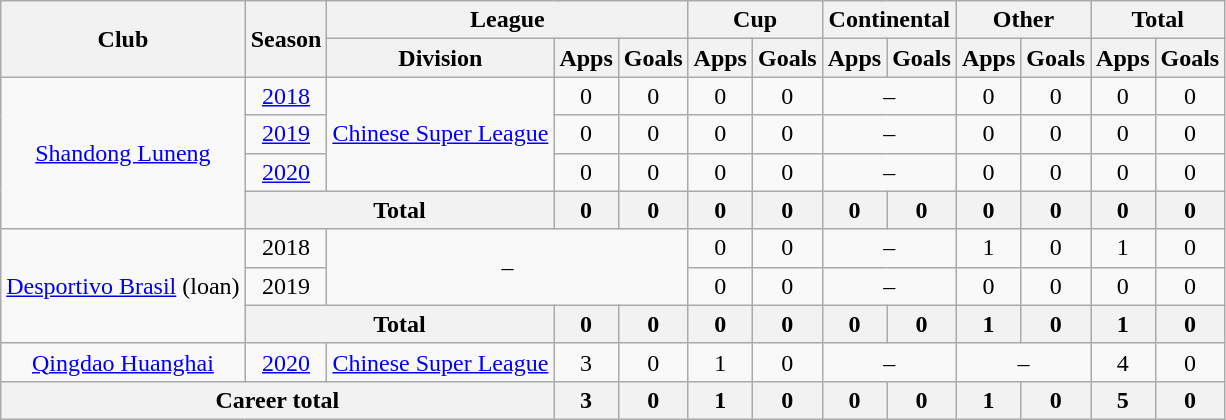<table class="wikitable" style="text-align: center">
<tr>
<th rowspan="2">Club</th>
<th rowspan="2">Season</th>
<th colspan="3">League</th>
<th colspan="2">Cup</th>
<th colspan="2">Continental</th>
<th colspan="2">Other</th>
<th colspan="2">Total</th>
</tr>
<tr>
<th>Division</th>
<th>Apps</th>
<th>Goals</th>
<th>Apps</th>
<th>Goals</th>
<th>Apps</th>
<th>Goals</th>
<th>Apps</th>
<th>Goals</th>
<th>Apps</th>
<th>Goals</th>
</tr>
<tr>
<td rowspan="4"><a href='#'>Shandong Luneng</a></td>
<td><a href='#'>2018</a></td>
<td rowspan="3"><a href='#'>Chinese Super League</a></td>
<td>0</td>
<td>0</td>
<td>0</td>
<td>0</td>
<td colspan="2">–</td>
<td>0</td>
<td>0</td>
<td>0</td>
<td>0</td>
</tr>
<tr>
<td><a href='#'>2019</a></td>
<td>0</td>
<td>0</td>
<td>0</td>
<td>0</td>
<td colspan="2">–</td>
<td>0</td>
<td>0</td>
<td>0</td>
<td>0</td>
</tr>
<tr>
<td><a href='#'>2020</a></td>
<td>0</td>
<td>0</td>
<td>0</td>
<td>0</td>
<td colspan="2">–</td>
<td>0</td>
<td>0</td>
<td>0</td>
<td>0</td>
</tr>
<tr>
<th colspan=2>Total</th>
<th>0</th>
<th>0</th>
<th>0</th>
<th>0</th>
<th>0</th>
<th>0</th>
<th>0</th>
<th>0</th>
<th>0</th>
<th>0</th>
</tr>
<tr>
<td rowspan="3"><a href='#'>Desportivo Brasil</a> (loan)</td>
<td>2018</td>
<td rowspan="2" colspan="3">–</td>
<td>0</td>
<td>0</td>
<td colspan="2">–</td>
<td>1</td>
<td>0</td>
<td>1</td>
<td>0</td>
</tr>
<tr>
<td>2019</td>
<td>0</td>
<td>0</td>
<td colspan="2">–</td>
<td>0</td>
<td>0</td>
<td>0</td>
<td>0</td>
</tr>
<tr>
<th colspan=2>Total</th>
<th>0</th>
<th>0</th>
<th>0</th>
<th>0</th>
<th>0</th>
<th>0</th>
<th>1</th>
<th>0</th>
<th>1</th>
<th>0</th>
</tr>
<tr>
<td><a href='#'>Qingdao Huanghai</a></td>
<td><a href='#'>2020</a></td>
<td><a href='#'>Chinese Super League</a></td>
<td>3</td>
<td>0</td>
<td>1</td>
<td>0</td>
<td colspan="2">–</td>
<td colspan="2">–</td>
<td>4</td>
<td>0</td>
</tr>
<tr>
<th colspan=3>Career total</th>
<th>3</th>
<th>0</th>
<th>1</th>
<th>0</th>
<th>0</th>
<th>0</th>
<th>1</th>
<th>0</th>
<th>5</th>
<th>0</th>
</tr>
</table>
